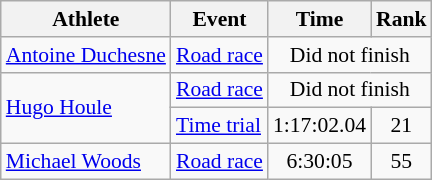<table class="wikitable" style="font-size:90%">
<tr>
<th>Athlete</th>
<th>Event</th>
<th>Time</th>
<th>Rank</th>
</tr>
<tr align=center>
<td align=left><a href='#'>Antoine Duchesne</a></td>
<td align=left><a href='#'>Road race</a></td>
<td colspan=2>Did not finish</td>
</tr>
<tr align=center>
<td align=left rowspan=2><a href='#'>Hugo Houle</a></td>
<td align=left><a href='#'>Road race</a></td>
<td colspan=2>Did not finish</td>
</tr>
<tr align=center>
<td align=left><a href='#'>Time trial</a></td>
<td>1:17:02.04</td>
<td>21</td>
</tr>
<tr align=center>
<td align=left><a href='#'>Michael Woods</a></td>
<td align=left><a href='#'>Road race</a></td>
<td>6:30:05</td>
<td>55</td>
</tr>
</table>
